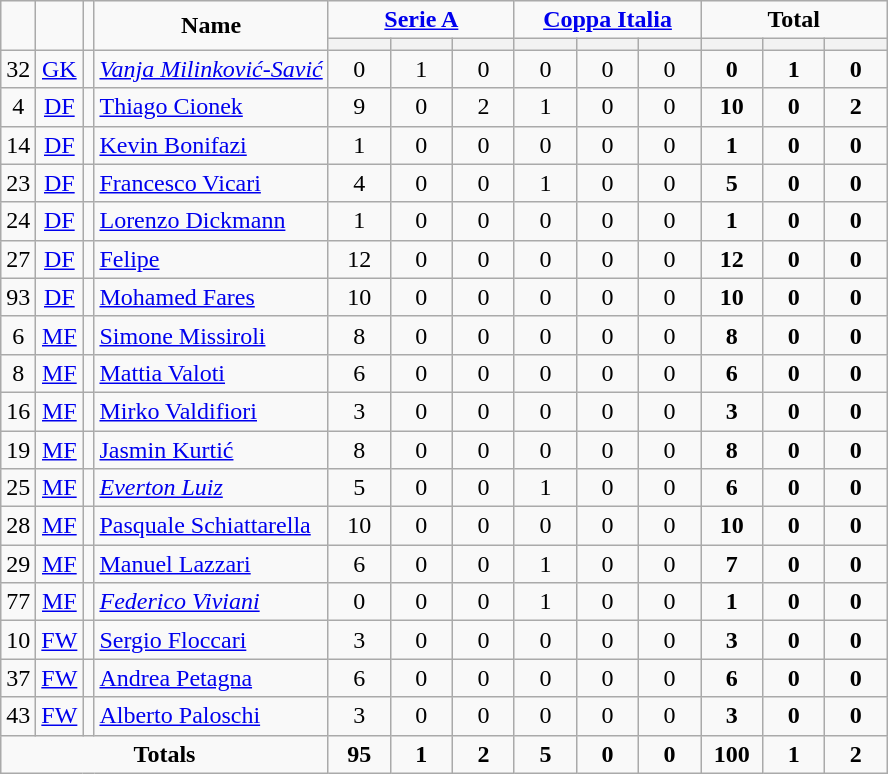<table class="wikitable" style="text-align:center;">
<tr>
<td rowspan="2" !width=15><strong></strong></td>
<td rowspan="2" !width=15><strong></strong></td>
<td rowspan="2" !width=15><strong></strong></td>
<td rowspan="2" !width=120><strong>Name</strong></td>
<td colspan="3"><strong><a href='#'>Serie A</a></strong></td>
<td colspan="3"><strong><a href='#'>Coppa Italia</a></strong></td>
<td colspan="3"><strong>Total</strong></td>
</tr>
<tr>
<th width=34; background:#fe9;"></th>
<th width=34; background:#fe9;"></th>
<th width=34; background:#ff8888;"></th>
<th width=34; background:#fe9;"></th>
<th width=34; background:#fe9;"></th>
<th width=34; background:#ff8888;"></th>
<th width=34; background:#fe9;"></th>
<th width=34; background:#fe9;"></th>
<th width=34; background:#ff8888;"></th>
</tr>
<tr>
<td>32</td>
<td><a href='#'>GK</a></td>
<td></td>
<td align=left><em><a href='#'>Vanja Milinković-Savić</a></em></td>
<td>0</td>
<td>1</td>
<td>0</td>
<td>0</td>
<td>0</td>
<td>0</td>
<td><strong>0</strong></td>
<td><strong>1</strong></td>
<td><strong>0</strong></td>
</tr>
<tr>
<td>4</td>
<td><a href='#'>DF</a></td>
<td></td>
<td align=left><a href='#'>Thiago Cionek</a></td>
<td>9</td>
<td>0</td>
<td>2</td>
<td>1</td>
<td>0</td>
<td>0</td>
<td><strong>10</strong></td>
<td><strong>0</strong></td>
<td><strong>2</strong></td>
</tr>
<tr>
<td>14</td>
<td><a href='#'>DF</a></td>
<td></td>
<td align=left><a href='#'>Kevin Bonifazi</a></td>
<td>1</td>
<td>0</td>
<td>0</td>
<td>0</td>
<td>0</td>
<td>0</td>
<td><strong>1</strong></td>
<td><strong>0</strong></td>
<td><strong>0</strong></td>
</tr>
<tr>
<td>23</td>
<td><a href='#'>DF</a></td>
<td></td>
<td align=left><a href='#'>Francesco Vicari</a></td>
<td>4</td>
<td>0</td>
<td>0</td>
<td>1</td>
<td>0</td>
<td>0</td>
<td><strong>5</strong></td>
<td><strong>0</strong></td>
<td><strong>0</strong></td>
</tr>
<tr>
<td>24</td>
<td><a href='#'>DF</a></td>
<td></td>
<td align=left><a href='#'>Lorenzo Dickmann</a></td>
<td>1</td>
<td>0</td>
<td>0</td>
<td>0</td>
<td>0</td>
<td>0</td>
<td><strong>1</strong></td>
<td><strong>0</strong></td>
<td><strong>0</strong></td>
</tr>
<tr>
<td>27</td>
<td><a href='#'>DF</a></td>
<td></td>
<td align=left><a href='#'>Felipe</a></td>
<td>12</td>
<td>0</td>
<td>0</td>
<td>0</td>
<td>0</td>
<td>0</td>
<td><strong>12</strong></td>
<td><strong>0</strong></td>
<td><strong>0</strong></td>
</tr>
<tr>
<td>93</td>
<td><a href='#'>DF</a></td>
<td></td>
<td align=left><a href='#'>Mohamed Fares</a></td>
<td>10</td>
<td>0</td>
<td>0</td>
<td>0</td>
<td>0</td>
<td>0</td>
<td><strong>10</strong></td>
<td><strong>0</strong></td>
<td><strong>0</strong></td>
</tr>
<tr>
<td>6</td>
<td><a href='#'>MF</a></td>
<td></td>
<td align=left><a href='#'>Simone Missiroli</a></td>
<td>8</td>
<td>0</td>
<td>0</td>
<td>0</td>
<td>0</td>
<td>0</td>
<td><strong>8</strong></td>
<td><strong>0</strong></td>
<td><strong>0</strong></td>
</tr>
<tr>
<td>8</td>
<td><a href='#'>MF</a></td>
<td></td>
<td align=left><a href='#'>Mattia Valoti</a></td>
<td>6</td>
<td>0</td>
<td>0</td>
<td>0</td>
<td>0</td>
<td>0</td>
<td><strong>6</strong></td>
<td><strong>0</strong></td>
<td><strong>0</strong></td>
</tr>
<tr>
<td>16</td>
<td><a href='#'>MF</a></td>
<td></td>
<td align=left><a href='#'>Mirko Valdifiori</a></td>
<td>3</td>
<td>0</td>
<td>0</td>
<td>0</td>
<td>0</td>
<td>0</td>
<td><strong>3</strong></td>
<td><strong>0</strong></td>
<td><strong>0</strong></td>
</tr>
<tr>
<td>19</td>
<td><a href='#'>MF</a></td>
<td></td>
<td align=left><a href='#'>Jasmin Kurtić</a></td>
<td>8</td>
<td>0</td>
<td>0</td>
<td>0</td>
<td>0</td>
<td>0</td>
<td><strong>8</strong></td>
<td><strong>0</strong></td>
<td><strong>0</strong></td>
</tr>
<tr>
<td>25</td>
<td><a href='#'>MF</a></td>
<td></td>
<td align=left><em><a href='#'>Everton Luiz</a></em></td>
<td>5</td>
<td>0</td>
<td>0</td>
<td>1</td>
<td>0</td>
<td>0</td>
<td><strong>6</strong></td>
<td><strong>0</strong></td>
<td><strong>0</strong></td>
</tr>
<tr>
<td>28</td>
<td><a href='#'>MF</a></td>
<td></td>
<td align=left><a href='#'>Pasquale Schiattarella</a></td>
<td>10</td>
<td>0</td>
<td>0</td>
<td>0</td>
<td>0</td>
<td>0</td>
<td><strong>10</strong></td>
<td><strong>0</strong></td>
<td><strong>0</strong></td>
</tr>
<tr>
<td>29</td>
<td><a href='#'>MF</a></td>
<td></td>
<td align=left><a href='#'>Manuel Lazzari</a></td>
<td>6</td>
<td>0</td>
<td>0</td>
<td>1</td>
<td>0</td>
<td>0</td>
<td><strong>7</strong></td>
<td><strong>0</strong></td>
<td><strong>0</strong></td>
</tr>
<tr>
<td>77</td>
<td><a href='#'>MF</a></td>
<td></td>
<td align=left><em><a href='#'>Federico Viviani</a></em></td>
<td>0</td>
<td>0</td>
<td>0</td>
<td>1</td>
<td>0</td>
<td>0</td>
<td><strong>1</strong></td>
<td><strong>0</strong></td>
<td><strong>0</strong></td>
</tr>
<tr>
<td>10</td>
<td><a href='#'>FW</a></td>
<td></td>
<td align=left><a href='#'>Sergio Floccari</a></td>
<td>3</td>
<td>0</td>
<td>0</td>
<td>0</td>
<td>0</td>
<td>0</td>
<td><strong>3</strong></td>
<td><strong>0</strong></td>
<td><strong>0</strong></td>
</tr>
<tr>
<td>37</td>
<td><a href='#'>FW</a></td>
<td></td>
<td align=left><a href='#'>Andrea Petagna</a></td>
<td>6</td>
<td>0</td>
<td>0</td>
<td>0</td>
<td>0</td>
<td>0</td>
<td><strong>6</strong></td>
<td><strong>0</strong></td>
<td><strong>0</strong></td>
</tr>
<tr>
<td>43</td>
<td><a href='#'>FW</a></td>
<td></td>
<td align=left><a href='#'>Alberto Paloschi</a></td>
<td>3</td>
<td>0</td>
<td>0</td>
<td>0</td>
<td>0</td>
<td>0</td>
<td><strong>3</strong></td>
<td><strong>0</strong></td>
<td><strong>0</strong></td>
</tr>
<tr>
<td colspan=4><strong>Totals</strong></td>
<td><strong>95</strong></td>
<td><strong>1</strong></td>
<td><strong>2</strong></td>
<td><strong>5</strong></td>
<td><strong>0</strong></td>
<td><strong>0</strong></td>
<td><strong>100</strong></td>
<td><strong>1</strong></td>
<td><strong>2</strong></td>
</tr>
</table>
